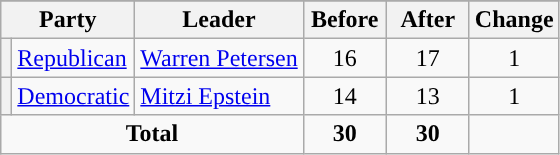<table class="wikitable" style="text-align:center;">
<tr>
</tr>
<tr>
<th colspan="2">Party</th>
<th>Leader</th>
<th style="width:3em">Before</th>
<th style="width:3em">After</th>
<th style="width:3em">Change</th>
</tr>
<tr>
<th style="background-color:"></th>
<td style="text-align:left;"><a href='#'>Republican</a></td>
<td style="text-align:left;"><a href='#'>Warren Petersen</a></td>
<td>16</td>
<td>17</td>
<td> 1</td>
</tr>
<tr>
<th style="background-color:"></th>
<td style="text-align:left;"><a href='#'>Democratic</a></td>
<td style="text-align:left;"><a href='#'>Mitzi Epstein</a></td>
<td>14</td>
<td>13</td>
<td> 1</td>
</tr>
<tr>
<td colspan="3"><strong>Total</strong></td>
<td><strong>30</strong></td>
<td><strong>30</strong></td>
<td></td>
</tr>
</table>
